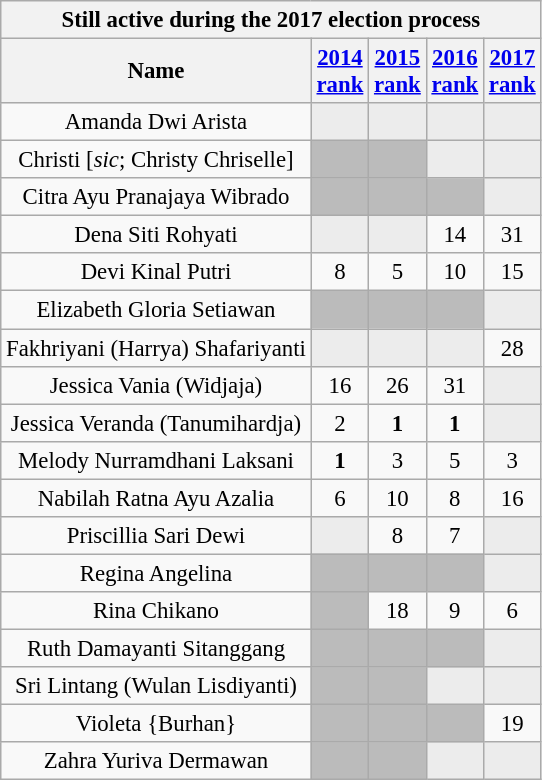<table class="wikitable sortable" style="font-size:95%; text-align:center;">
<tr>
<th colspan=5>Still active during the 2017 election process</th>
</tr>
<tr>
<th>Name</th>
<th><a href='#'>2014<br>rank</a></th>
<th><a href='#'>2015<br>rank</a></th>
<th><a href='#'>2016<br>rank</a></th>
<th><a href='#'>2017<br>rank</a></th>
</tr>
<tr>
<td>Amanda Dwi Arista</td>
<td style="background:#ececec; text-align:center; color:gray;"></td>
<td style="background:#ececec; text-align:center; color:gray;"></td>
<td style="background:#ececec; text-align:center; color:gray;"></td>
<td style="background:#ececec; text-align:center; color:gray;"></td>
</tr>
<tr>
<td>Christi [<em>sic</em>; Christy Chriselle]</td>
<td style="background:#bbb;"> </td>
<td style="background:#bbb;"> </td>
<td style="background:#ececec; text-align:center; color:gray;"></td>
<td style="background:#ececec; text-align:center; color:gray;"></td>
</tr>
<tr>
<td>Citra Ayu Pranajaya Wibrado</td>
<td style="background:#bbb;"> </td>
<td style="background:#bbb;"> </td>
<td style="background:#bbb;"> </td>
<td style="background:#ececec; text-align:center; color:gray;"></td>
</tr>
<tr>
<td>Dena Siti Rohyati</td>
<td style="background:#ececec; text-align:center; color:gray;"></td>
<td style="background:#ececec; text-align:center; color:gray;"></td>
<td>14</td>
<td>31</td>
</tr>
<tr>
<td>Devi Kinal Putri</td>
<td>8</td>
<td>5</td>
<td>10</td>
<td>15</td>
</tr>
<tr>
<td>Elizabeth Gloria Setiawan</td>
<td style="background:#bbb;"> </td>
<td style="background:#bbb;"> </td>
<td style="background:#bbb;"> </td>
<td style="background:#ececec; text-align:center; color:gray;"></td>
</tr>
<tr>
<td>Fakhriyani (Harrya) Shafariyanti</td>
<td style="background:#ececec; text-align:center; color:gray;"></td>
<td style="background:#ececec; text-align:center; color:gray;"></td>
<td style="background:#ececec; text-align:center; color:gray;"></td>
<td>28</td>
</tr>
<tr>
<td>Jessica Vania (Widjaja)</td>
<td>16</td>
<td>26</td>
<td>31</td>
<td style="background:#ececec; text-align:center; color:gray;"></td>
</tr>
<tr>
<td>Jessica Veranda (Tanumihardja)</td>
<td>2</td>
<td><strong>1</strong></td>
<td><strong>1</strong></td>
<td style="background:#ececec; text-align:center; color:gray;"></td>
</tr>
<tr>
<td>Melody Nurramdhani Laksani</td>
<td><strong>1</strong></td>
<td>3</td>
<td>5</td>
<td>3</td>
</tr>
<tr>
<td>Nabilah Ratna Ayu Azalia</td>
<td>6</td>
<td>10</td>
<td>8</td>
<td>16</td>
</tr>
<tr>
<td>Priscillia Sari Dewi</td>
<td style="background:#ececec; text-align:center; color:gray;"></td>
<td>8</td>
<td>7</td>
<td style="background:#ececec; text-align:center; color:gray;"></td>
</tr>
<tr>
<td>Regina Angelina</td>
<td style="background:#bbb;"> </td>
<td style="background:#bbb;"> </td>
<td style="background:#bbb;"> </td>
<td style="background:#ececec; text-align:center; color:gray;"></td>
</tr>
<tr>
<td> Rina Chikano</td>
<td style="background:#bbb;"> </td>
<td>18</td>
<td>9</td>
<td>6</td>
</tr>
<tr>
<td>Ruth Damayanti Sitanggang</td>
<td style="background:#bbb;"> </td>
<td style="background:#bbb;"> </td>
<td style="background:#bbb;"> </td>
<td style="background:#ececec; text-align:center; color:gray;"></td>
</tr>
<tr>
<td>Sri Lintang (Wulan Lisdiyanti)</td>
<td style="background:#bbb;"> </td>
<td style="background:#bbb;"> </td>
<td style="background:#ececec; text-align:center; color:gray;"></td>
<td style="background:#ececec; text-align:center; color:gray;"></td>
</tr>
<tr>
<td>Violeta {Burhan}</td>
<td style="background:#bbb;"> </td>
<td style="background:#bbb;"> </td>
<td style="background:#bbb;"> </td>
<td>19</td>
</tr>
<tr>
<td>Zahra Yuriva Dermawan</td>
<td style="background:#bbb;"> </td>
<td style="background:#bbb;"> </td>
<td style="background:#ececec; text-align:center; color:gray;"></td>
<td style="background:#ececec; text-align:center; color:gray;"></td>
</tr>
</table>
